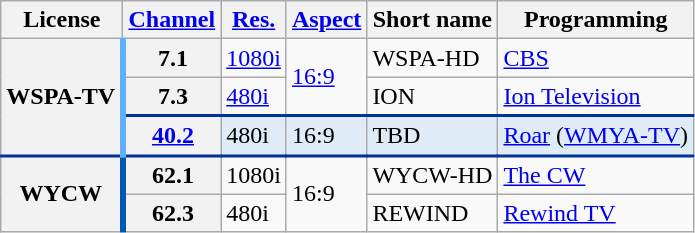<table class="wikitable">
<tr>
<th scope = "col">License</th>
<th scope = "col"><a href='#'>Channel</a></th>
<th scope = "col"><a href='#'>Res.</a></th>
<th scope = "col"><a href='#'>Aspect</a></th>
<th scope = "col">Short name</th>
<th scope = "col">Programming</th>
</tr>
<tr>
<th rowspan = "3" scope = "row" style="border-right: 4px solid #60B0FF;">WSPA-TV</th>
<th scope = "row">7.1</th>
<td><a href='#'>1080i</a></td>
<td rowspan=2><a href='#'>16:9</a></td>
<td>WSPA-HD</td>
<td><a href='#'>CBS</a></td>
</tr>
<tr>
<th scope = "row">7.3</th>
<td><a href='#'>480i</a></td>
<td>ION</td>
<td><a href='#'>Ion Television</a></td>
</tr>
<tr style="background-color:#DFEBF6; border-top: 2px solid #003399; border-bottom: 2px solid #003399;">
<th scope="row"><a href='#'>40.2</a></th>
<td>480i</td>
<td>16:9</td>
<td>TBD</td>
<td><a href='#'>Roar</a> (<a href='#'>WMYA-TV</a>)</td>
</tr>
<tr>
<th rowspan = "2" scope = "row" style="border-right: 4px solid #0057AF;">WYCW</th>
<th scope = "row">62.1</th>
<td>1080i</td>
<td rowspan=2>16:9</td>
<td>WYCW-HD</td>
<td><a href='#'>The CW</a></td>
</tr>
<tr>
<th scope = "row">62.3</th>
<td>480i</td>
<td>REWIND</td>
<td><a href='#'>Rewind TV</a></td>
</tr>
</table>
